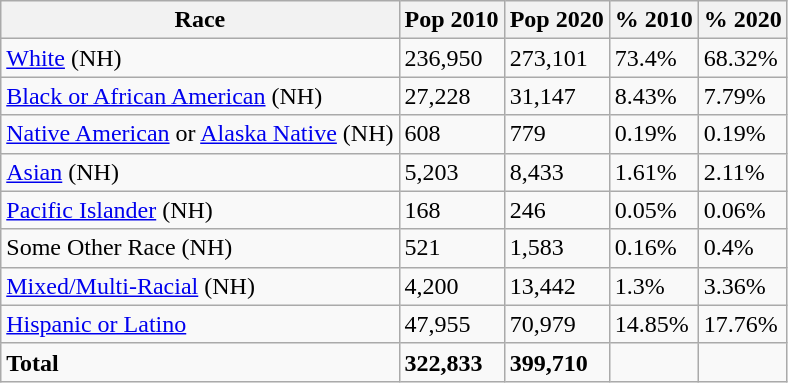<table class="wikitable">
<tr>
<th>Race</th>
<th>Pop 2010</th>
<th>Pop 2020</th>
<th>% 2010</th>
<th>% 2020</th>
</tr>
<tr>
<td><a href='#'>White</a> (NH)</td>
<td>236,950</td>
<td>273,101</td>
<td>73.4%</td>
<td>68.32%</td>
</tr>
<tr>
<td><a href='#'>Black or African American</a> (NH)</td>
<td>27,228</td>
<td>31,147</td>
<td>8.43%</td>
<td>7.79%</td>
</tr>
<tr>
<td><a href='#'>Native American</a> or <a href='#'>Alaska Native</a> (NH)</td>
<td>608</td>
<td>779</td>
<td>0.19%</td>
<td>0.19%</td>
</tr>
<tr>
<td><a href='#'>Asian</a> (NH)</td>
<td>5,203</td>
<td>8,433</td>
<td>1.61%</td>
<td>2.11%</td>
</tr>
<tr>
<td><a href='#'>Pacific Islander</a> (NH)</td>
<td>168</td>
<td>246</td>
<td>0.05%</td>
<td>0.06%</td>
</tr>
<tr>
<td>Some Other Race (NH)</td>
<td>521</td>
<td>1,583</td>
<td>0.16%</td>
<td>0.4%</td>
</tr>
<tr>
<td><a href='#'>Mixed/Multi-Racial</a> (NH)</td>
<td>4,200</td>
<td>13,442</td>
<td>1.3%</td>
<td>3.36%</td>
</tr>
<tr>
<td><a href='#'>Hispanic or Latino</a></td>
<td>47,955</td>
<td>70,979</td>
<td>14.85%</td>
<td>17.76%</td>
</tr>
<tr>
<td><strong>Total</strong></td>
<td><strong>322,833</strong></td>
<td><strong>399,710</strong></td>
<td></td>
<td></td>
</tr>
</table>
